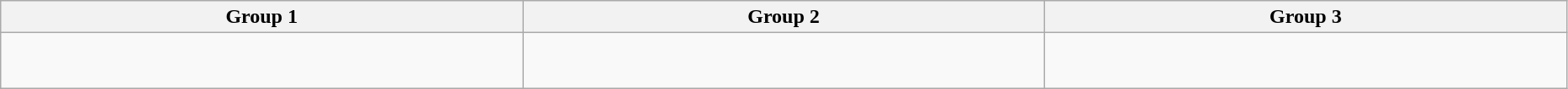<table class="wikitable" width="98%">
<tr>
<th width="25%">Group 1</th>
<th width="25%">Group 2</th>
<th width="25%">Group 3</th>
</tr>
<tr>
<td><br><br></td>
<td><br><br></td>
<td><br><br></td>
</tr>
</table>
